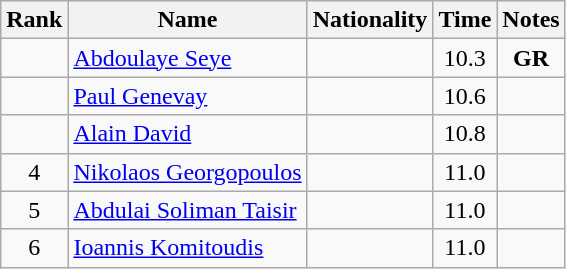<table class="wikitable sortable" style="text-align:center">
<tr>
<th>Rank</th>
<th>Name</th>
<th>Nationality</th>
<th>Time</th>
<th>Notes</th>
</tr>
<tr>
<td></td>
<td align=left><a href='#'>Abdoulaye Seye</a></td>
<td align=left></td>
<td>10.3</td>
<td><strong>GR</strong></td>
</tr>
<tr>
<td></td>
<td align=left><a href='#'>Paul Genevay</a></td>
<td align=left></td>
<td>10.6</td>
<td></td>
</tr>
<tr>
<td></td>
<td align=left><a href='#'>Alain David</a></td>
<td align=left></td>
<td>10.8</td>
<td></td>
</tr>
<tr>
<td>4</td>
<td align=left><a href='#'>Nikolaos Georgopoulos</a></td>
<td align=left></td>
<td>11.0</td>
<td></td>
</tr>
<tr>
<td>5</td>
<td align=left><a href='#'>Abdulai Soliman Taisir</a></td>
<td align=left></td>
<td>11.0</td>
<td></td>
</tr>
<tr>
<td>6</td>
<td align=left><a href='#'>Ioannis Komitoudis</a></td>
<td align=left></td>
<td>11.0</td>
<td></td>
</tr>
</table>
